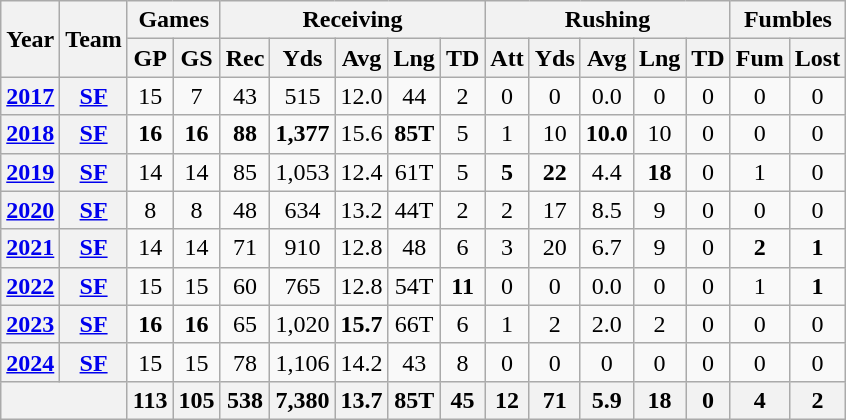<table class="wikitable" style="text-align:center;">
<tr>
<th rowspan="2">Year</th>
<th rowspan="2">Team</th>
<th colspan="2">Games</th>
<th colspan="5">Receiving</th>
<th colspan="5">Rushing</th>
<th colspan="2">Fumbles</th>
</tr>
<tr>
<th>GP</th>
<th>GS</th>
<th>Rec</th>
<th>Yds</th>
<th>Avg</th>
<th>Lng</th>
<th>TD</th>
<th>Att</th>
<th>Yds</th>
<th>Avg</th>
<th>Lng</th>
<th>TD</th>
<th>Fum</th>
<th>Lost</th>
</tr>
<tr>
<th><a href='#'>2017</a></th>
<th><a href='#'>SF</a></th>
<td>15</td>
<td>7</td>
<td>43</td>
<td>515</td>
<td>12.0</td>
<td>44</td>
<td>2</td>
<td>0</td>
<td>0</td>
<td>0.0</td>
<td>0</td>
<td>0</td>
<td>0</td>
<td>0</td>
</tr>
<tr>
<th><a href='#'>2018</a></th>
<th><a href='#'>SF</a></th>
<td><strong>16</strong></td>
<td><strong>16</strong></td>
<td><strong>88</strong></td>
<td><strong>1,377</strong></td>
<td>15.6</td>
<td><strong>85T</strong></td>
<td>5</td>
<td>1</td>
<td>10</td>
<td><strong>10.0</strong></td>
<td>10</td>
<td>0</td>
<td>0</td>
<td>0</td>
</tr>
<tr>
<th><a href='#'>2019</a></th>
<th><a href='#'>SF</a></th>
<td>14</td>
<td>14</td>
<td>85</td>
<td>1,053</td>
<td>12.4</td>
<td>61T</td>
<td>5</td>
<td><strong>5</strong></td>
<td><strong>22</strong></td>
<td>4.4</td>
<td><strong>18</strong></td>
<td>0</td>
<td>1</td>
<td>0</td>
</tr>
<tr>
<th><a href='#'>2020</a></th>
<th><a href='#'>SF</a></th>
<td>8</td>
<td>8</td>
<td>48</td>
<td>634</td>
<td>13.2</td>
<td>44T</td>
<td>2</td>
<td>2</td>
<td>17</td>
<td>8.5</td>
<td>9</td>
<td>0</td>
<td>0</td>
<td>0</td>
</tr>
<tr>
<th><a href='#'>2021</a></th>
<th><a href='#'>SF</a></th>
<td>14</td>
<td>14</td>
<td>71</td>
<td>910</td>
<td>12.8</td>
<td>48</td>
<td>6</td>
<td>3</td>
<td>20</td>
<td>6.7</td>
<td>9</td>
<td>0</td>
<td><strong>2</strong></td>
<td><strong>1</strong></td>
</tr>
<tr>
<th><a href='#'>2022</a></th>
<th><a href='#'>SF</a></th>
<td>15</td>
<td>15</td>
<td>60</td>
<td>765</td>
<td>12.8</td>
<td>54T</td>
<td><strong>11</strong></td>
<td>0</td>
<td>0</td>
<td>0.0</td>
<td>0</td>
<td>0</td>
<td>1</td>
<td><strong>1</strong></td>
</tr>
<tr>
<th><a href='#'>2023</a></th>
<th><a href='#'>SF</a></th>
<td><strong>16</strong></td>
<td><strong>16</strong></td>
<td>65</td>
<td>1,020</td>
<td><strong>15.7</strong></td>
<td>66T</td>
<td>6</td>
<td>1</td>
<td>2</td>
<td>2.0</td>
<td>2</td>
<td>0</td>
<td>0</td>
<td>0</td>
</tr>
<tr>
<th><a href='#'>2024</a></th>
<th><a href='#'>SF</a></th>
<td>15</td>
<td>15</td>
<td>78</td>
<td>1,106</td>
<td>14.2</td>
<td>43</td>
<td>8</td>
<td>0</td>
<td>0</td>
<td>0</td>
<td>0</td>
<td>0</td>
<td>0</td>
<td>0</td>
</tr>
<tr>
<th colspan="2"></th>
<th>113</th>
<th>105</th>
<th>538</th>
<th>7,380</th>
<th>13.7</th>
<th>85T</th>
<th>45</th>
<th>12</th>
<th>71</th>
<th>5.9</th>
<th>18</th>
<th>0</th>
<th>4</th>
<th>2</th>
</tr>
</table>
